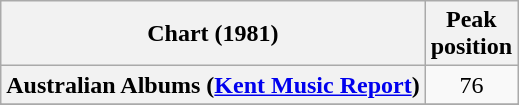<table class="wikitable sortable plainrowheaders" style="text-align:center">
<tr>
<th scope="col">Chart (1981)</th>
<th scope="col">Peak<br> position</th>
</tr>
<tr>
<th scope="row">Australian Albums (<a href='#'>Kent Music Report</a>)</th>
<td>76</td>
</tr>
<tr>
</tr>
<tr>
</tr>
</table>
